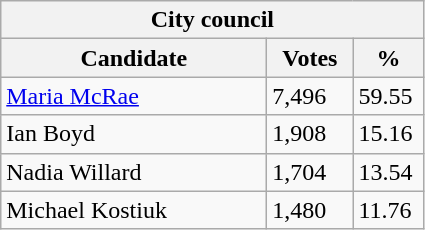<table class="wikitable">
<tr>
<th colspan="3">City council</th>
</tr>
<tr>
<th style="width: 170px">Candidate</th>
<th style="width: 50px">Votes</th>
<th style="width: 40px">%</th>
</tr>
<tr>
<td><a href='#'>Maria McRae</a></td>
<td>7,496</td>
<td>59.55</td>
</tr>
<tr>
<td>Ian Boyd</td>
<td>1,908</td>
<td>15.16</td>
</tr>
<tr>
<td>Nadia Willard</td>
<td>1,704</td>
<td>13.54</td>
</tr>
<tr>
<td>Michael Kostiuk</td>
<td>1,480</td>
<td>11.76</td>
</tr>
</table>
